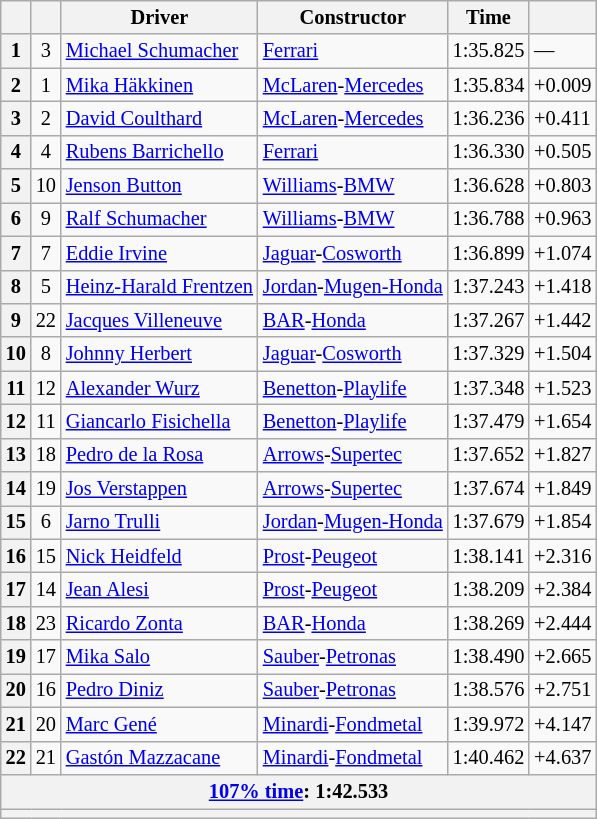<table class="wikitable sortable" style="font-size: 85%;">
<tr>
<th scope="col"></th>
<th scope="col"></th>
<th scope="col">Driver</th>
<th scope="col">Constructor</th>
<th scope="col">Time</th>
<th scope="col"></th>
</tr>
<tr>
<th scope="row">1</th>
<td align="center">3</td>
<td data-sort-value="SCH1"> <a href='#'>Michael Schumacher</a></td>
<td><a href='#'>Ferrari</a></td>
<td>1:35.825</td>
<td>—</td>
</tr>
<tr>
<th scope="row">2</th>
<td align="center">1</td>
<td data-sort-value="HAK"> <a href='#'>Mika Häkkinen</a></td>
<td><a href='#'>McLaren</a>-<a href='#'>Mercedes</a></td>
<td>1:35.834</td>
<td>+0.009</td>
</tr>
<tr>
<th scope="row">3</th>
<td align="center">2</td>
<td data-sort-value="COU"> <a href='#'>David Coulthard</a></td>
<td><a href='#'>McLaren</a>-<a href='#'>Mercedes</a></td>
<td>1:36.236</td>
<td>+0.411</td>
</tr>
<tr>
<th scope="row">4</th>
<td align="center">4</td>
<td data-sort-value="BAR"> <a href='#'>Rubens Barrichello</a></td>
<td><a href='#'>Ferrari</a></td>
<td>1:36.330</td>
<td>+0.505</td>
</tr>
<tr>
<th scope="row">5</th>
<td align="center">10</td>
<td data-sort-value="BUT"> <a href='#'>Jenson Button</a></td>
<td><a href='#'>Williams</a>-<a href='#'>BMW</a></td>
<td>1:36.628</td>
<td>+0.803</td>
</tr>
<tr>
<th scope="row">6</th>
<td align="center">9</td>
<td data-sort-value="SCH2"> <a href='#'>Ralf Schumacher</a></td>
<td><a href='#'>Williams</a>-<a href='#'>BMW</a></td>
<td>1:36.788</td>
<td>+0.963</td>
</tr>
<tr>
<th scope="row">7</th>
<td align="center">7</td>
<td data-sort-value="IRV"> <a href='#'>Eddie Irvine</a></td>
<td><a href='#'>Jaguar</a>-<a href='#'>Cosworth</a></td>
<td>1:36.899</td>
<td>+1.074</td>
</tr>
<tr>
<th scope="row">8</th>
<td align="center">5</td>
<td data-sort-value="FRE"> <a href='#'>Heinz-Harald Frentzen</a></td>
<td><a href='#'>Jordan</a>-<a href='#'>Mugen-Honda</a></td>
<td>1:37.243</td>
<td>+1.418</td>
</tr>
<tr>
<th scope="row">9</th>
<td align="center">22</td>
<td data-sort-value="VIL"> <a href='#'>Jacques Villeneuve</a></td>
<td><a href='#'>BAR</a>-<a href='#'>Honda</a></td>
<td>1:37.267</td>
<td>+1.442</td>
</tr>
<tr>
<th scope="row">10</th>
<td align="center">8</td>
<td data-sort-value="HER"> <a href='#'>Johnny Herbert</a></td>
<td><a href='#'>Jaguar</a>-<a href='#'>Cosworth</a></td>
<td>1:37.329</td>
<td>+1.504</td>
</tr>
<tr>
<th scope="row">11</th>
<td align="center">12</td>
<td data-sort-value="WUR"> <a href='#'>Alexander Wurz</a></td>
<td><a href='#'>Benetton</a>-<a href='#'>Playlife</a></td>
<td>1:37.348</td>
<td>+1.523</td>
</tr>
<tr>
<th scope="row">12</th>
<td align="center">11</td>
<td data-sort-value="FIS"> <a href='#'>Giancarlo Fisichella</a></td>
<td><a href='#'>Benetton</a>-<a href='#'>Playlife</a></td>
<td>1:37.479</td>
<td>+1.654</td>
</tr>
<tr>
<th scope="row">13</th>
<td align="center">18</td>
<td data-sort-value="DEL"> <a href='#'>Pedro de la Rosa</a></td>
<td><a href='#'>Arrows</a>-<a href='#'>Supertec</a></td>
<td>1:37.652</td>
<td>+1.827</td>
</tr>
<tr>
<th scope="row">14</th>
<td align="center">19</td>
<td data-sort-value="VER"> <a href='#'>Jos Verstappen</a></td>
<td><a href='#'>Arrows</a>-<a href='#'>Supertec</a></td>
<td>1:37.674</td>
<td>+1.849</td>
</tr>
<tr>
<th scope="row">15</th>
<td align="center">6</td>
<td data-sort-value="TRU"> <a href='#'>Jarno Trulli</a></td>
<td><a href='#'>Jordan</a>-<a href='#'>Mugen-Honda</a></td>
<td>1:37.679</td>
<td>+1.854</td>
</tr>
<tr>
<th scope="row">16</th>
<td align="center">15</td>
<td data-sort-value="HEI"> <a href='#'>Nick Heidfeld</a></td>
<td><a href='#'>Prost</a>-<a href='#'>Peugeot</a></td>
<td>1:38.141</td>
<td>+2.316</td>
</tr>
<tr>
<th scope="row">17</th>
<td align="center">14</td>
<td data-sort-value="ALE"> <a href='#'>Jean Alesi</a></td>
<td><a href='#'>Prost</a>-<a href='#'>Peugeot</a></td>
<td>1:38.209</td>
<td>+2.384</td>
</tr>
<tr>
<th scope="row">18</th>
<td align="center">23</td>
<td data-sort-value="ZON"> <a href='#'>Ricardo Zonta</a></td>
<td><a href='#'>BAR</a>-<a href='#'>Honda</a></td>
<td>1:38.269</td>
<td>+2.444</td>
</tr>
<tr>
<th scope="row">19</th>
<td align="center">17</td>
<td data-sort-value="SAL"> <a href='#'>Mika Salo</a></td>
<td><a href='#'>Sauber</a>-<a href='#'>Petronas</a></td>
<td>1:38.490</td>
<td>+2.665</td>
</tr>
<tr>
<th scope="row">20</th>
<td align="center">16</td>
<td data-sort-value="DIN"> <a href='#'>Pedro Diniz</a></td>
<td><a href='#'>Sauber</a>-<a href='#'>Petronas</a></td>
<td>1:38.576</td>
<td>+2.751</td>
</tr>
<tr>
<th scope="row">21</th>
<td align="center">20</td>
<td data-sort-value="GEN"> <a href='#'>Marc Gené</a></td>
<td><a href='#'>Minardi</a>-<a href='#'>Fondmetal</a></td>
<td>1:39.972</td>
<td>+4.147</td>
</tr>
<tr>
<th scope="row">22</th>
<td align="center">21</td>
<td data-sort-value="MAZ"> <a href='#'>Gastón Mazzacane</a></td>
<td><a href='#'>Minardi</a>-<a href='#'>Fondmetal</a></td>
<td>1:40.462</td>
<td>+4.637</td>
</tr>
<tr class="sortbottom">
<th colspan=8><a href='#'>107% time</a>: 1:42.533</th>
</tr>
<tr class="sortbottom">
<th colspan="8"></th>
</tr>
</table>
